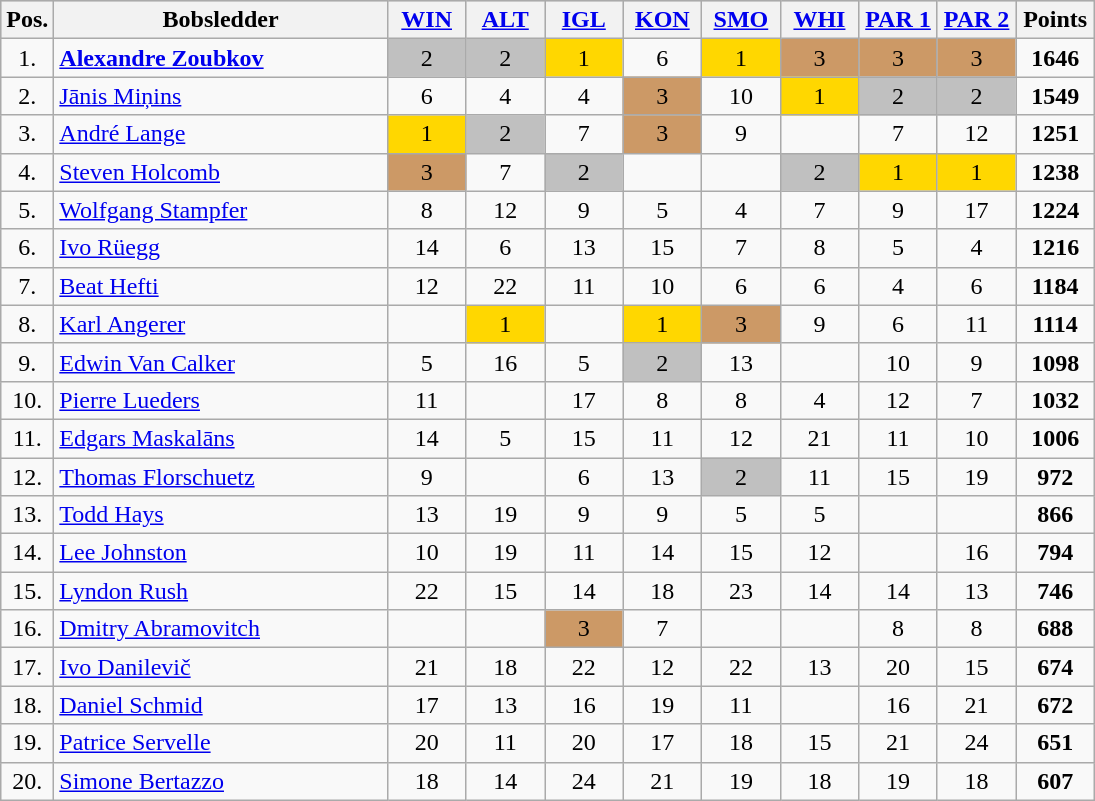<table class=wikitable  bgcolor="#f7f8ff" cellpadding="3" cellspacing="0" border="1" style="text-align:center; border: gray solid 1px; border-collapse: collapse;">
<tr bgcolor="#CCCCCC">
<th width="10">Pos.</th>
<th width="215">Bobsledder</th>
<th width="45"><a href='#'>WIN</a></th>
<th width="45"><a href='#'>ALT</a></th>
<th width="45"><a href='#'>IGL</a></th>
<th width="45"><a href='#'>KON</a></th>
<th width="45"><a href='#'>SMO</a></th>
<th width="45"><a href='#'>WHI</a></th>
<th width="45"><a href='#'>PAR 1</a></th>
<th width="45"><a href='#'>PAR 2</a></th>
<th width="45">Points</th>
</tr>
<tr>
<td>1.</td>
<td align="left"> <strong><a href='#'>Alexandre Zoubkov</a></strong></td>
<td bgcolor="silver">2</td>
<td bgcolor="silver">2</td>
<td bgcolor="gold">1</td>
<td>6</td>
<td bgcolor="gold">1</td>
<td bgcolor="cc9966">3</td>
<td bgcolor="cc9966">3</td>
<td bgcolor="cc9966">3</td>
<td><strong>1646</strong></td>
</tr>
<tr>
<td>2.</td>
<td align="left"> <a href='#'>Jānis Miņins</a></td>
<td>6</td>
<td>4</td>
<td>4</td>
<td bgcolor="cc9966">3</td>
<td>10</td>
<td bgcolor="gold">1</td>
<td bgcolor="silver">2</td>
<td bgcolor="silver">2</td>
<td><strong>1549</strong></td>
</tr>
<tr>
<td>3.</td>
<td align="left"> <a href='#'>André Lange</a></td>
<td bgcolor="gold">1</td>
<td bgcolor="silver">2</td>
<td>7</td>
<td bgcolor="cc9966">3</td>
<td>9</td>
<td></td>
<td>7</td>
<td>12</td>
<td><strong>1251</strong></td>
</tr>
<tr>
<td>4.</td>
<td align="left"> <a href='#'>Steven Holcomb</a></td>
<td bgcolor="cc9966">3</td>
<td>7</td>
<td bgcolor="silver">2</td>
<td></td>
<td></td>
<td bgcolor="silver">2</td>
<td bgcolor="gold">1</td>
<td bgcolor="gold">1</td>
<td><strong>1238</strong></td>
</tr>
<tr>
<td>5.</td>
<td align="left"> <a href='#'>Wolfgang Stampfer</a></td>
<td>8</td>
<td>12</td>
<td>9</td>
<td>5</td>
<td>4</td>
<td>7</td>
<td>9</td>
<td>17</td>
<td><strong>1224</strong></td>
</tr>
<tr>
<td>6.</td>
<td align="left"> <a href='#'>Ivo Rüegg</a></td>
<td>14</td>
<td>6</td>
<td>13</td>
<td>15</td>
<td>7</td>
<td>8</td>
<td>5</td>
<td>4</td>
<td><strong>1216</strong></td>
</tr>
<tr>
<td>7.</td>
<td align="left"> <a href='#'>Beat Hefti</a></td>
<td>12</td>
<td>22</td>
<td>11</td>
<td>10</td>
<td>6</td>
<td>6</td>
<td>4</td>
<td>6</td>
<td><strong>1184</strong></td>
</tr>
<tr>
<td>8.</td>
<td align="left"> <a href='#'>Karl Angerer</a></td>
<td></td>
<td bgcolor="gold">1</td>
<td></td>
<td bgcolor="gold">1</td>
<td bgcolor="cc9966">3</td>
<td>9</td>
<td>6</td>
<td>11</td>
<td><strong>1114</strong></td>
</tr>
<tr>
<td>9.</td>
<td align="left"> <a href='#'>Edwin Van Calker</a></td>
<td>5</td>
<td>16</td>
<td>5</td>
<td bgcolor="silver">2</td>
<td>13</td>
<td></td>
<td>10</td>
<td>9</td>
<td><strong>1098</strong></td>
</tr>
<tr>
<td>10.</td>
<td align="left"> <a href='#'>Pierre Lueders</a></td>
<td>11</td>
<td></td>
<td>17</td>
<td>8</td>
<td>8</td>
<td>4</td>
<td>12</td>
<td>7</td>
<td><strong>1032</strong></td>
</tr>
<tr>
<td>11.</td>
<td align="left"> <a href='#'>Edgars Maskalāns</a></td>
<td>14</td>
<td>5</td>
<td>15</td>
<td>11</td>
<td>12</td>
<td>21</td>
<td>11</td>
<td>10</td>
<td><strong>1006</strong></td>
</tr>
<tr>
<td>12.</td>
<td align="left"> <a href='#'>Thomas Florschuetz</a></td>
<td>9</td>
<td></td>
<td>6</td>
<td>13</td>
<td bgcolor="silver">2</td>
<td>11</td>
<td>15</td>
<td>19</td>
<td><strong>972</strong></td>
</tr>
<tr>
<td>13.</td>
<td align="left"> <a href='#'>Todd Hays</a></td>
<td>13</td>
<td>19</td>
<td>9</td>
<td>9</td>
<td>5</td>
<td>5</td>
<td></td>
<td></td>
<td><strong>866</strong></td>
</tr>
<tr>
<td>14.</td>
<td align="left"> <a href='#'>Lee Johnston</a></td>
<td>10</td>
<td>19</td>
<td>11</td>
<td>14</td>
<td>15</td>
<td>12</td>
<td></td>
<td>16</td>
<td><strong>794</strong></td>
</tr>
<tr>
<td>15.</td>
<td align="left"> <a href='#'>Lyndon Rush</a></td>
<td>22</td>
<td>15</td>
<td>14</td>
<td>18</td>
<td>23</td>
<td>14</td>
<td>14</td>
<td>13</td>
<td><strong>746</strong></td>
</tr>
<tr>
<td>16.</td>
<td align="left"> <a href='#'>Dmitry Abramovitch</a></td>
<td></td>
<td></td>
<td bgcolor="cc9966">3</td>
<td>7</td>
<td></td>
<td></td>
<td>8</td>
<td>8</td>
<td><strong>688</strong></td>
</tr>
<tr>
<td>17.</td>
<td align="left"> <a href='#'>Ivo Danilevič</a></td>
<td>21</td>
<td>18</td>
<td>22</td>
<td>12</td>
<td>22</td>
<td>13</td>
<td>20</td>
<td>15</td>
<td><strong>674</strong></td>
</tr>
<tr>
<td>18.</td>
<td align="left"> <a href='#'>Daniel Schmid</a></td>
<td>17</td>
<td>13</td>
<td>16</td>
<td>19</td>
<td>11</td>
<td></td>
<td>16</td>
<td>21</td>
<td><strong>672</strong></td>
</tr>
<tr>
<td>19.</td>
<td align="left"> <a href='#'>Patrice Servelle</a></td>
<td>20</td>
<td>11</td>
<td>20</td>
<td>17</td>
<td>18</td>
<td>15</td>
<td>21</td>
<td>24</td>
<td><strong>651</strong></td>
</tr>
<tr>
<td>20.</td>
<td align="left"> <a href='#'>Simone Bertazzo</a></td>
<td>18</td>
<td>14</td>
<td>24</td>
<td>21</td>
<td>19</td>
<td>18</td>
<td>19</td>
<td>18</td>
<td><strong>607</strong></td>
</tr>
</table>
